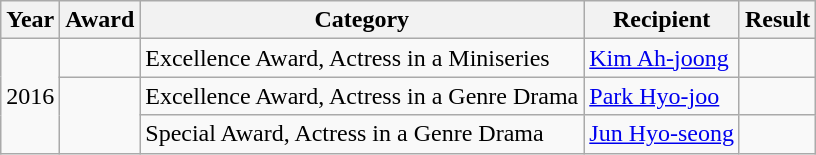<table class="wikitable">
<tr>
<th>Year</th>
<th>Award</th>
<th>Category</th>
<th>Recipient</th>
<th>Result</th>
</tr>
<tr>
<td rowspan=3>2016</td>
<td></td>
<td>Excellence Award, Actress in a Miniseries</td>
<td><a href='#'>Kim Ah-joong</a></td>
<td></td>
</tr>
<tr>
<td rowspan=2></td>
<td>Excellence Award, Actress in a Genre Drama</td>
<td><a href='#'>Park Hyo-joo</a></td>
<td></td>
</tr>
<tr>
<td>Special Award, Actress in a Genre Drama</td>
<td><a href='#'>Jun Hyo-seong</a></td>
<td></td>
</tr>
</table>
